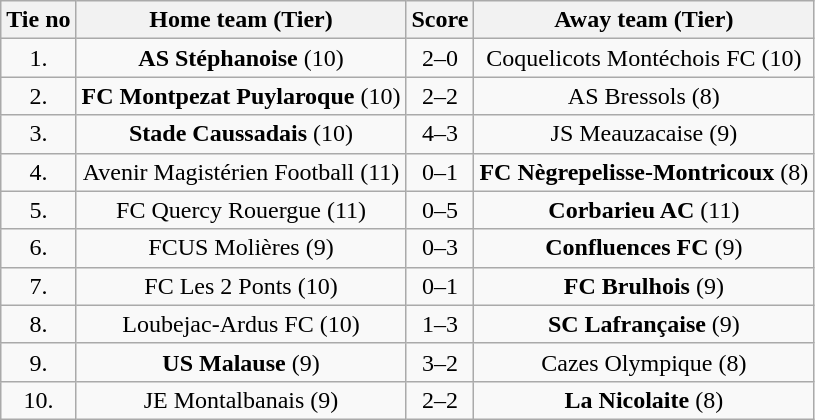<table class="wikitable" style="text-align: center">
<tr>
<th>Tie no</th>
<th>Home team (Tier)</th>
<th>Score</th>
<th>Away team (Tier)</th>
</tr>
<tr>
<td>1.</td>
<td><strong>AS Stéphanoise</strong> (10)</td>
<td>2–0</td>
<td>Coquelicots Montéchois FC (10)</td>
</tr>
<tr>
<td>2.</td>
<td><strong>FC Montpezat Puylaroque</strong> (10)</td>
<td>2–2 </td>
<td>AS Bressols (8)</td>
</tr>
<tr>
<td>3.</td>
<td><strong>Stade Caussadais</strong> (10)</td>
<td>4–3</td>
<td>JS Meauzacaise (9)</td>
</tr>
<tr>
<td>4.</td>
<td>Avenir Magistérien Football (11)</td>
<td>0–1</td>
<td><strong>FC Nègrepelisse-Montricoux</strong> (8)</td>
</tr>
<tr>
<td>5.</td>
<td>FC Quercy Rouergue (11)</td>
<td>0–5</td>
<td><strong>Corbarieu AC</strong> (11)</td>
</tr>
<tr>
<td>6.</td>
<td>FCUS Molières (9)</td>
<td>0–3</td>
<td><strong>Confluences FC</strong> (9)</td>
</tr>
<tr>
<td>7.</td>
<td>FC Les 2 Ponts (10)</td>
<td>0–1</td>
<td><strong>FC Brulhois</strong> (9)</td>
</tr>
<tr>
<td>8.</td>
<td>Loubejac-Ardus FC (10)</td>
<td>1–3</td>
<td><strong>SC Lafrançaise</strong> (9)</td>
</tr>
<tr>
<td>9.</td>
<td><strong>US Malause</strong> (9)</td>
<td>3–2</td>
<td>Cazes Olympique (8)</td>
</tr>
<tr>
<td>10.</td>
<td>JE Montalbanais (9)</td>
<td>2–2 </td>
<td><strong>La Nicolaite</strong> (8)</td>
</tr>
</table>
